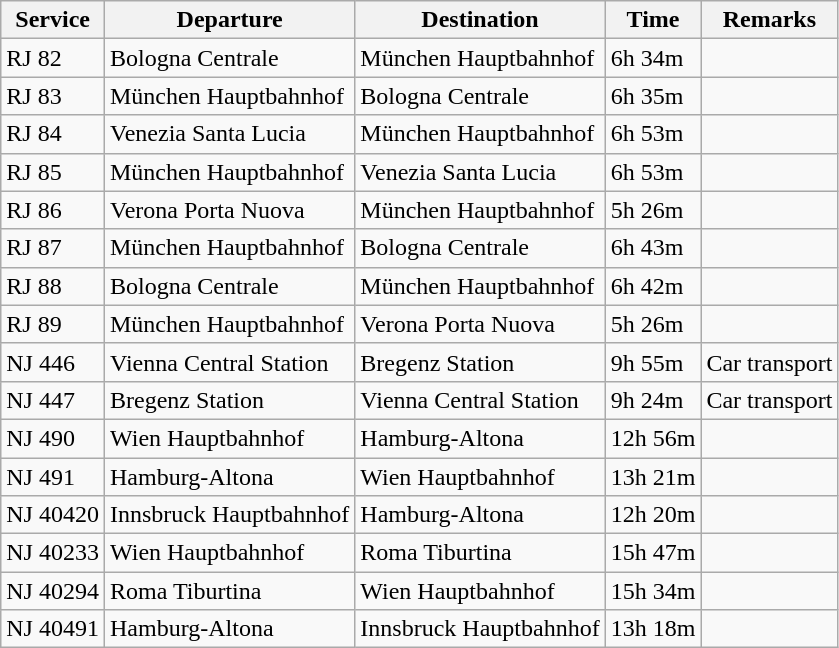<table class="wikitable sortable">
<tr>
<th>Service</th>
<th>Departure</th>
<th>Destination</th>
<th>Time</th>
<th>Remarks</th>
</tr>
<tr>
<td>RJ 82</td>
<td>Bologna Centrale</td>
<td>München Hauptbahnhof</td>
<td>6h 34m</td>
<td></td>
</tr>
<tr>
<td>RJ 83</td>
<td>München Hauptbahnhof</td>
<td>Bologna Centrale</td>
<td>6h 35m</td>
<td></td>
</tr>
<tr>
<td>RJ 84</td>
<td>Venezia Santa Lucia</td>
<td>München Hauptbahnhof</td>
<td>6h 53m</td>
<td></td>
</tr>
<tr>
<td>RJ 85</td>
<td>München Hauptbahnhof</td>
<td>Venezia Santa Lucia</td>
<td>6h 53m</td>
<td></td>
</tr>
<tr>
<td>RJ 86</td>
<td>Verona Porta Nuova</td>
<td>München Hauptbahnhof</td>
<td>5h 26m</td>
<td></td>
</tr>
<tr>
<td>RJ 87</td>
<td>München Hauptbahnhof</td>
<td>Bologna Centrale</td>
<td>6h 43m</td>
<td></td>
</tr>
<tr>
<td>RJ 88</td>
<td>Bologna Centrale</td>
<td>München Hauptbahnhof</td>
<td>6h 42m</td>
<td></td>
</tr>
<tr>
<td>RJ 89</td>
<td>München Hauptbahnhof</td>
<td>Verona Porta Nuova</td>
<td>5h 26m</td>
<td></td>
</tr>
<tr>
<td>NJ 446</td>
<td>Vienna Central Station</td>
<td>Bregenz Station</td>
<td>9h 55m</td>
<td>Car transport</td>
</tr>
<tr>
<td>NJ 447</td>
<td>Bregenz Station</td>
<td>Vienna Central Station</td>
<td>9h 24m</td>
<td>Car transport</td>
</tr>
<tr>
<td>NJ 490</td>
<td>Wien Hauptbahnhof</td>
<td>Hamburg-Altona</td>
<td>12h 56m</td>
<td></td>
</tr>
<tr>
<td>NJ 491</td>
<td>Hamburg-Altona</td>
<td>Wien Hauptbahnhof</td>
<td>13h 21m</td>
<td></td>
</tr>
<tr>
<td>NJ 40420</td>
<td>Innsbruck Hauptbahnhof</td>
<td>Hamburg-Altona</td>
<td>12h 20m</td>
<td></td>
</tr>
<tr>
<td>NJ 40233</td>
<td>Wien Hauptbahnhof</td>
<td>Roma Tiburtina</td>
<td>15h 47m</td>
<td></td>
</tr>
<tr>
<td>NJ 40294</td>
<td>Roma Tiburtina</td>
<td>Wien Hauptbahnhof</td>
<td>15h 34m</td>
<td></td>
</tr>
<tr>
<td>NJ 40491</td>
<td>Hamburg-Altona</td>
<td>Innsbruck Hauptbahnhof</td>
<td>13h 18m</td>
<td></td>
</tr>
</table>
